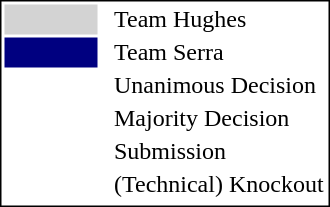<table style="border:1px solid black;" align=left>
<tr>
<td style="background:lightgrey; width:40px;"></td>
<td> </td>
<td>Team Hughes</td>
</tr>
<tr>
<td style="background:navy; width:40px;"></td>
<td> </td>
<td>Team Serra</td>
</tr>
<tr>
<td style="width:60px;"></td>
<td> </td>
<td>Unanimous Decision</td>
</tr>
<tr>
<td style="width:60px;"></td>
<td> </td>
<td>Majority Decision</td>
</tr>
<tr>
<td style="width:60px;"></td>
<td> </td>
<td>Submission</td>
</tr>
<tr>
<td style="width:60px;"></td>
<td> </td>
<td>(Technical) Knockout</td>
</tr>
<tr>
</tr>
</table>
